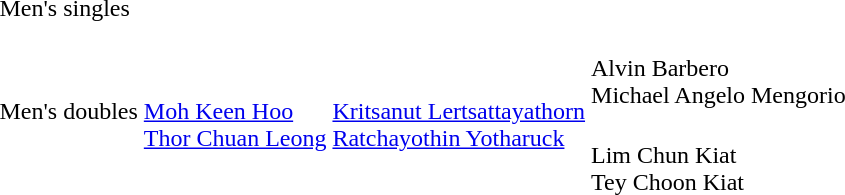<table>
<tr>
<td rowspan=2>Men's singles</td>
<td rowspan=2></td>
<td rowspan=2></td>
<td></td>
</tr>
<tr>
<td></td>
</tr>
<tr>
<td rowspan=2>Men's doubles</td>
<td rowspan=2><br><a href='#'>Moh Keen Hoo</a><br><a href='#'>Thor Chuan Leong</a></td>
<td rowspan=2><br><a href='#'>Kritsanut Lertsattayathorn</a><br><a href='#'>Ratchayothin Yotharuck</a></td>
<td><br>Alvin Barbero<br>Michael Angelo Mengorio</td>
</tr>
<tr>
<td><br>Lim Chun Kiat<br>Tey Choon Kiat</td>
</tr>
</table>
